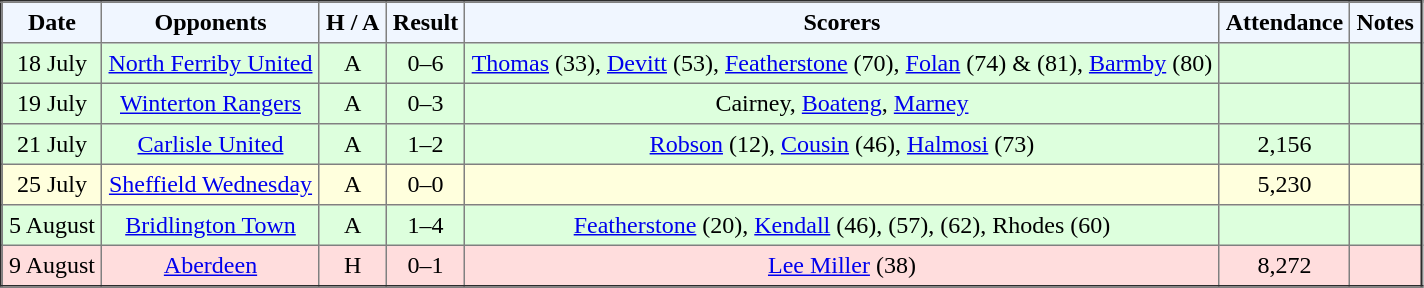<table border="2" cellpadding="4" style="border-collapse:collapse; text-align:center;">
<tr bgcolor="#f0f6ff">
<th>Date</th>
<th>Opponents</th>
<th>H / A</th>
<th>Result</th>
<th>Scorers</th>
<th>Attendance</th>
<th>Notes</th>
</tr>
<tr style="background: #ddffdd">
<td>18 July</td>
<td><a href='#'>North Ferriby United</a></td>
<td>A</td>
<td>0–6</td>
<td><a href='#'>Thomas</a> (33), <a href='#'>Devitt</a> (53), <a href='#'>Featherstone</a> (70), <a href='#'>Folan</a> (74) & (81), <a href='#'>Barmby</a> (80)</td>
<td></td>
<td> </td>
</tr>
<tr style="background: #ddffdd">
<td>19 July</td>
<td><a href='#'>Winterton Rangers</a></td>
<td>A</td>
<td>0–3</td>
<td>Cairney, <a href='#'>Boateng</a>, <a href='#'>Marney</a></td>
<td></td>
<td> </td>
</tr>
<tr style="background: #ddffdd">
<td>21 July</td>
<td><a href='#'>Carlisle United</a></td>
<td>A</td>
<td>1–2</td>
<td><a href='#'>Robson</a> (12), <a href='#'>Cousin</a> (46), <a href='#'>Halmosi</a> (73)</td>
<td>2,156</td>
<td> </td>
</tr>
<tr style="background: #ffffdd">
<td>25 July</td>
<td><a href='#'>Sheffield Wednesday</a></td>
<td>A</td>
<td>0–0</td>
<td></td>
<td>5,230</td>
<td> </td>
</tr>
<tr style="background: #ddffdd;">
<td>5 August</td>
<td><a href='#'>Bridlington Town</a></td>
<td>A</td>
<td>1–4</td>
<td><a href='#'>Featherstone</a> (20), <a href='#'>Kendall</a> (46), (57), (62), Rhodes (60)</td>
<td></td>
<td> </td>
</tr>
<tr style="background: #ffdddd;">
<td>9 August</td>
<td><a href='#'>Aberdeen</a></td>
<td>H</td>
<td>0–1</td>
<td><a href='#'>Lee Miller</a> (38)</td>
<td>8,272</td>
<td> </td>
</tr>
</table>
